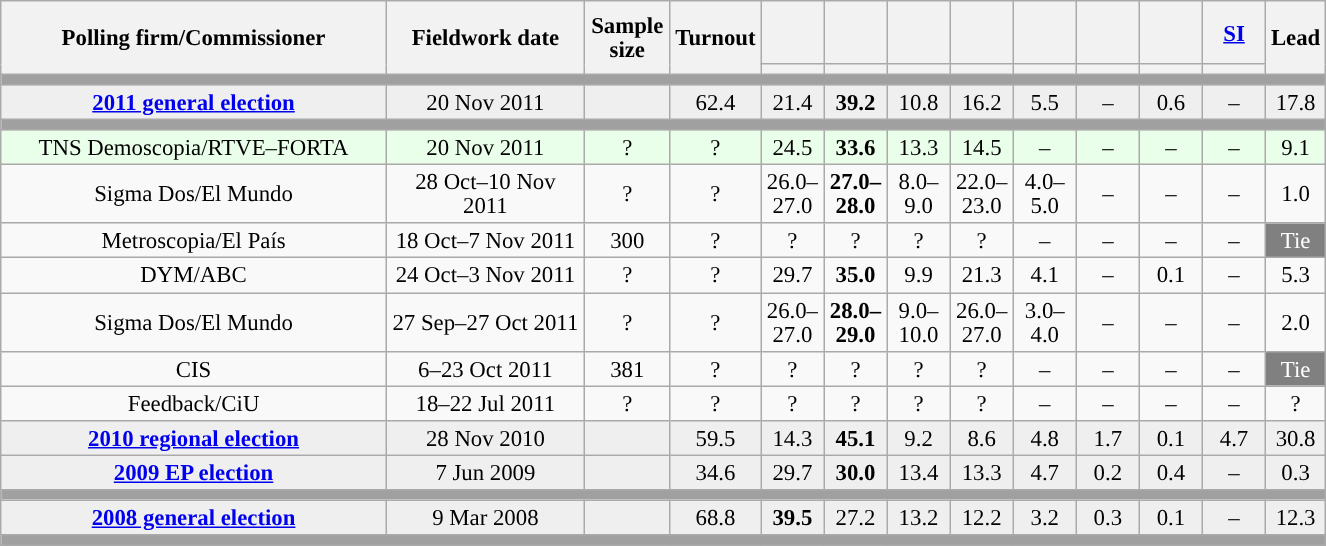<table class="wikitable collapsible collapsed" style="text-align:center; font-size:95%; line-height:16px;">
<tr style="height:42px;">
<th style="width:250px;" rowspan="2">Polling firm/Commissioner</th>
<th style="width:125px;" rowspan="2">Fieldwork date</th>
<th style="width:50px;" rowspan="2">Sample size</th>
<th style="width:45px;" rowspan="2">Turnout</th>
<th style="width:35px;"></th>
<th style="width:35px;"></th>
<th style="width:35px;"></th>
<th style="width:35px;"></th>
<th style="width:35px;"></th>
<th style="width:35px;"></th>
<th style="width:35px;"></th>
<th style="width:35px;"><a href='#'>SI</a></th>
<th style="width:30px;" rowspan="2">Lead</th>
</tr>
<tr>
<th style="color:inherit;background:"></th>
<th style="color:inherit;background:"></th>
<th style="color:inherit;background:"></th>
<th style="color:inherit;background:"></th>
<th style="color:inherit;background:"></th>
<th style="color:inherit;background:"></th>
<th style="color:inherit;background:"></th>
<th style="color:inherit;background:"></th>
</tr>
<tr>
<td colspan="13" style="background:#A0A0A0"></td>
</tr>
<tr style="background:#EFEFEF;">
<td><strong><a href='#'>2011 general election</a></strong></td>
<td>20 Nov 2011</td>
<td></td>
<td>62.4</td>
<td>21.4<br></td>
<td><strong>39.2</strong><br></td>
<td>10.8<br></td>
<td>16.2<br></td>
<td>5.5<br></td>
<td>–</td>
<td>0.6<br></td>
<td>–</td>
<td style="background:">17.8</td>
</tr>
<tr>
<td colspan="13" style="background:#A0A0A0"></td>
</tr>
<tr style="background:#EAFFEA;">
<td>TNS Demoscopia/RTVE–FORTA</td>
<td>20 Nov 2011</td>
<td>?</td>
<td>?</td>
<td>24.5<br></td>
<td><strong>33.6</strong><br></td>
<td>13.3<br></td>
<td>14.5<br></td>
<td>–</td>
<td>–</td>
<td>–</td>
<td>–</td>
<td style="background:">9.1</td>
</tr>
<tr>
<td>Sigma Dos/El Mundo</td>
<td>28 Oct–10 Nov 2011</td>
<td>?</td>
<td>?</td>
<td>26.0–<br>27.0<br></td>
<td><strong>27.0–<br>28.0</strong><br></td>
<td>8.0–<br>9.0<br></td>
<td>22.0–<br>23.0<br></td>
<td>4.0–<br>5.0<br></td>
<td>–</td>
<td>–</td>
<td>–</td>
<td style="background:">1.0</td>
</tr>
<tr>
<td>Metroscopia/El País</td>
<td>18 Oct–7 Nov 2011</td>
<td>300</td>
<td>?</td>
<td>?<br></td>
<td>?<br></td>
<td>?<br></td>
<td>?<br></td>
<td>–</td>
<td>–</td>
<td>–</td>
<td>–</td>
<td style="background:gray; color:white;">Tie</td>
</tr>
<tr>
<td>DYM/ABC</td>
<td>24 Oct–3 Nov 2011</td>
<td>?</td>
<td>?</td>
<td>29.7<br></td>
<td><strong>35.0</strong><br></td>
<td>9.9<br></td>
<td>21.3<br></td>
<td>4.1<br></td>
<td>–</td>
<td>0.1<br></td>
<td>–</td>
<td style="background:">5.3</td>
</tr>
<tr>
<td>Sigma Dos/El Mundo</td>
<td>27 Sep–27 Oct 2011</td>
<td>?</td>
<td>?</td>
<td>26.0–<br>27.0<br></td>
<td><strong>28.0–<br>29.0</strong><br></td>
<td>9.0–<br>10.0<br></td>
<td>26.0–<br>27.0<br></td>
<td>3.0–<br>4.0<br></td>
<td>–</td>
<td>–</td>
<td>–</td>
<td style="background:">2.0</td>
</tr>
<tr>
<td>CIS</td>
<td>6–23 Oct 2011</td>
<td>381</td>
<td>?</td>
<td>?<br></td>
<td>?<br></td>
<td>?<br></td>
<td>?<br></td>
<td>–</td>
<td>–</td>
<td>–</td>
<td>–</td>
<td style="background:gray; color:white;">Tie</td>
</tr>
<tr>
<td>Feedback/CiU</td>
<td>18–22 Jul 2011</td>
<td>?</td>
<td>?</td>
<td>?<br></td>
<td>?<br></td>
<td>?<br></td>
<td>?<br></td>
<td>–</td>
<td>–</td>
<td>–</td>
<td>–</td>
<td style="background:">?</td>
</tr>
<tr style="background:#EFEFEF;">
<td><strong><a href='#'>2010 regional election</a></strong></td>
<td>28 Nov 2010</td>
<td></td>
<td>59.5</td>
<td>14.3<br></td>
<td><strong>45.1</strong><br></td>
<td>9.2<br></td>
<td>8.6<br></td>
<td>4.8<br></td>
<td>1.7<br></td>
<td>0.1<br></td>
<td>4.7<br></td>
<td style="background:">30.8</td>
</tr>
<tr style="background:#EFEFEF;">
<td><strong><a href='#'>2009 EP election</a></strong></td>
<td>7 Jun 2009</td>
<td></td>
<td>34.6</td>
<td>29.7<br></td>
<td><strong>30.0</strong><br></td>
<td>13.4<br></td>
<td>13.3<br></td>
<td>4.7<br></td>
<td>0.2<br></td>
<td>0.4<br></td>
<td>–</td>
<td style="background:">0.3</td>
</tr>
<tr>
<td colspan="13" style="background:#A0A0A0"></td>
</tr>
<tr style="background:#EFEFEF;">
<td><strong><a href='#'>2008 general election</a></strong></td>
<td>9 Mar 2008</td>
<td></td>
<td>68.8</td>
<td><strong>39.5</strong><br></td>
<td>27.2<br></td>
<td>13.2<br></td>
<td>12.2<br></td>
<td>3.2<br></td>
<td>0.3<br></td>
<td>0.1<br></td>
<td>–</td>
<td style="background:">12.3</td>
</tr>
<tr>
<td colspan="13" style="background:#A0A0A0"></td>
</tr>
</table>
